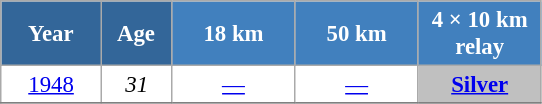<table class="wikitable" style="font-size:95%; text-align:center; border:grey solid 1px; border-collapse:collapse; background:#ffffff;">
<tr>
<th style="background-color:#369; color:white; width:60px;"> Year </th>
<th style="background-color:#369; color:white; width:40px;"> Age </th>
<th style="background-color:#4180be; color:white; width:75px;"> 18 km </th>
<th style="background-color:#4180be; color:white; width:75px;"> 50 km </th>
<th style="background-color:#4180be; color:white; width:75px;"> 4 × 10 km <br> relay </th>
</tr>
<tr>
<td><a href='#'>1948</a></td>
<td><em>31</em></td>
<td><a href='#'>—</a></td>
<td><a href='#'>—</a></td>
<td style="background:silver;"><a href='#'><strong>Silver</strong></a></td>
</tr>
<tr>
</tr>
</table>
